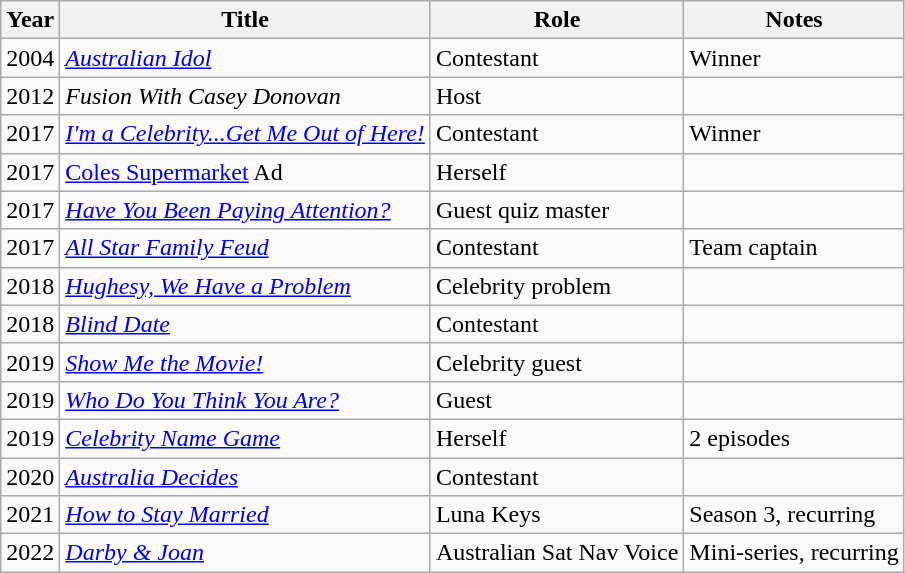<table class="wikitable sortable">
<tr>
<th scope="col">Year</th>
<th scope="col">Title</th>
<th scope="col">Role</th>
<th scope="col" class="unsortable">Notes</th>
</tr>
<tr>
<td>2004</td>
<td><em><a href='#'>Australian Idol</a></em></td>
<td>Contestant</td>
<td>Winner</td>
</tr>
<tr>
<td>2012</td>
<td><em>Fusion With Casey Donovan</em></td>
<td>Host</td>
<td></td>
</tr>
<tr>
<td>2017</td>
<td><em><a href='#'>I'm a Celebrity...Get Me Out of Here!</a></em></td>
<td>Contestant</td>
<td>Winner</td>
</tr>
<tr>
<td>2017</td>
<td><a href='#'>Coles Supermarket</a> Ad</td>
<td>Herself</td>
<td></td>
</tr>
<tr>
<td>2017</td>
<td><em><a href='#'>Have You Been Paying Attention?</a></em></td>
<td>Guest quiz master</td>
<td></td>
</tr>
<tr>
<td>2017</td>
<td><em><a href='#'>All Star Family Feud</a></em></td>
<td>Contestant</td>
<td>Team captain</td>
</tr>
<tr>
<td>2018</td>
<td><em><a href='#'>Hughesy, We Have a Problem</a></em></td>
<td>Celebrity problem</td>
<td></td>
</tr>
<tr>
<td>2018</td>
<td><em><a href='#'>Blind Date</a></em></td>
<td>Contestant</td>
<td></td>
</tr>
<tr>
<td>2019</td>
<td><em><a href='#'>Show Me the Movie!</a></em></td>
<td>Celebrity guest</td>
<td></td>
</tr>
<tr>
<td>2019</td>
<td><em><a href='#'>Who Do You Think You Are?</a></em></td>
<td>Guest</td>
<td></td>
</tr>
<tr>
<td>2019</td>
<td><em><a href='#'>Celebrity Name Game</a></em></td>
<td>Herself</td>
<td>2 episodes</td>
</tr>
<tr>
<td>2020</td>
<td><em><a href='#'>Australia Decides</a></em></td>
<td>Contestant</td>
<td></td>
</tr>
<tr>
<td>2021</td>
<td><em><a href='#'>How to Stay Married</a></em></td>
<td>Luna Keys</td>
<td>Season 3, recurring</td>
</tr>
<tr>
<td>2022</td>
<td><em><a href='#'>Darby & Joan</a></em></td>
<td>Australian Sat Nav Voice</td>
<td>Mini-series, recurring</td>
</tr>
</table>
